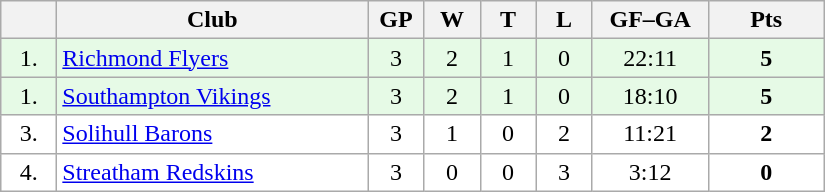<table class="wikitable">
<tr>
<th width="30"></th>
<th width="200">Club</th>
<th width="30">GP</th>
<th width="30">W</th>
<th width="30">T</th>
<th width="30">L</th>
<th width="70">GF–GA</th>
<th width="70">Pts</th>
</tr>
<tr bgcolor="#e6fae6" align="center">
<td>1.</td>
<td align="left"><a href='#'>Richmond Flyers</a></td>
<td>3</td>
<td>2</td>
<td>1</td>
<td>0</td>
<td>22:11</td>
<td><strong>5</strong></td>
</tr>
<tr bgcolor="#e6fae6" align="center">
<td>1.</td>
<td align="left"><a href='#'>Southampton Vikings</a></td>
<td>3</td>
<td>2</td>
<td>1</td>
<td>0</td>
<td>18:10</td>
<td><strong>5</strong></td>
</tr>
<tr bgcolor="#FFFFFF" align="center">
<td>3.</td>
<td align="left"><a href='#'>Solihull Barons</a></td>
<td>3</td>
<td>1</td>
<td>0</td>
<td>2</td>
<td>11:21</td>
<td><strong>2</strong></td>
</tr>
<tr bgcolor="#FFFFFF" align="center">
<td>4.</td>
<td align="left"><a href='#'>Streatham Redskins</a></td>
<td>3</td>
<td>0</td>
<td>0</td>
<td>3</td>
<td>3:12</td>
<td><strong>0</strong></td>
</tr>
</table>
